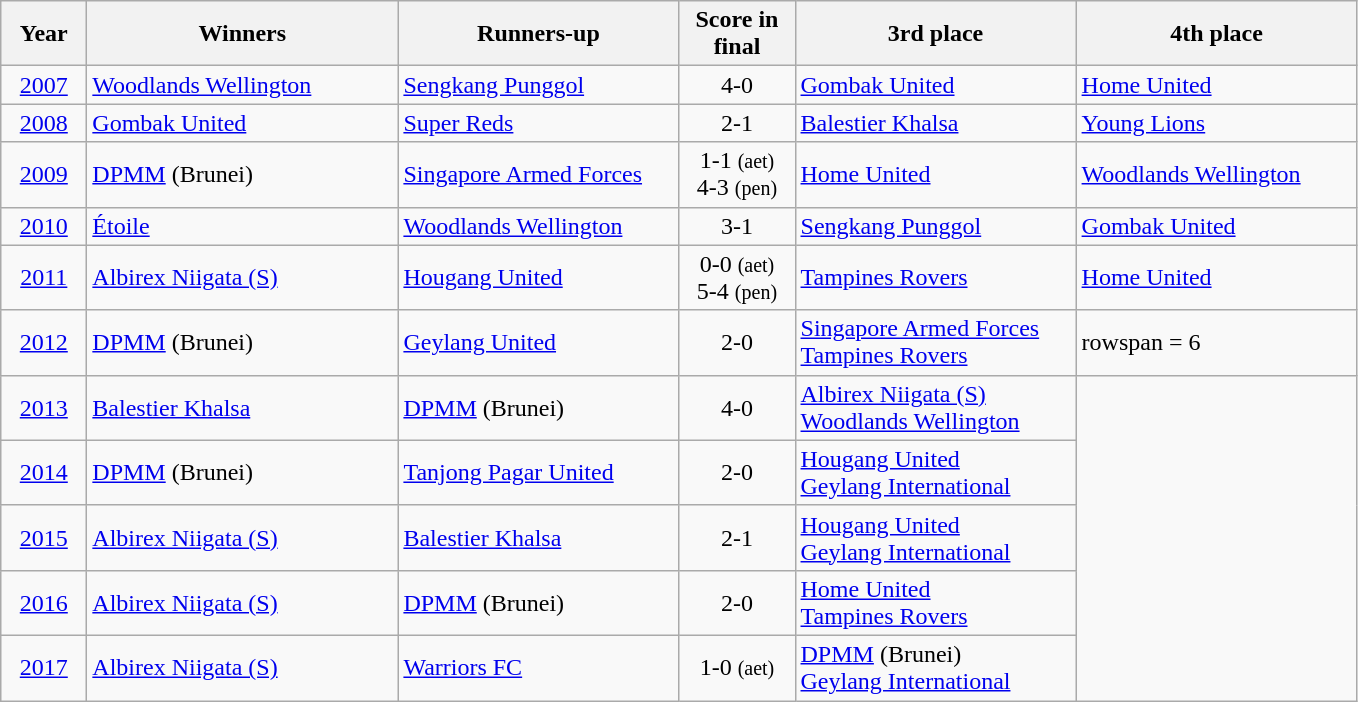<table class="wikitable">
<tr>
<th width='50'>Year</th>
<th width='200'>Winners</th>
<th width='180'>Runners-up</th>
<th width='70'>Score in<br>final</th>
<th width='180'>3rd place</th>
<th width='180'>4th place</th>
</tr>
<tr>
<td align='center'><a href='#'>2007</a></td>
<td><a href='#'>Woodlands Wellington</a></td>
<td><a href='#'>Sengkang Punggol</a></td>
<td align='center'>4-0</td>
<td><a href='#'>Gombak United</a></td>
<td><a href='#'>Home United</a></td>
</tr>
<tr>
<td align='center'><a href='#'>2008</a></td>
<td><a href='#'>Gombak United</a></td>
<td><a href='#'>Super Reds</a></td>
<td align='center'>2-1</td>
<td><a href='#'>Balestier Khalsa</a></td>
<td><a href='#'>Young Lions</a></td>
</tr>
<tr>
<td align='center'><a href='#'>2009</a></td>
<td><a href='#'>DPMM</a> (Brunei)</td>
<td><a href='#'>Singapore Armed Forces</a></td>
<td align='center'>1-1 <small>(aet)</small><br>4-3 <small>(pen)</small></td>
<td><a href='#'>Home United</a></td>
<td><a href='#'>Woodlands Wellington</a></td>
</tr>
<tr>
<td align='center'><a href='#'>2010</a></td>
<td><a href='#'>Étoile</a></td>
<td><a href='#'>Woodlands Wellington</a></td>
<td align='center'>3-1</td>
<td><a href='#'>Sengkang Punggol</a></td>
<td><a href='#'>Gombak United</a></td>
</tr>
<tr>
<td align='center'><a href='#'>2011</a></td>
<td><a href='#'>Albirex Niigata (S)</a></td>
<td><a href='#'>Hougang United</a></td>
<td align='center'>0-0 <small>(aet)</small><br>5-4 <small>(pen)</small></td>
<td><a href='#'>Tampines Rovers</a></td>
<td><a href='#'>Home United</a></td>
</tr>
<tr>
<td align='center'><a href='#'>2012</a></td>
<td><a href='#'>DPMM</a> (Brunei)</td>
<td><a href='#'>Geylang United</a></td>
<td align='center'>2-0</td>
<td><a href='#'>Singapore Armed Forces</a><br> <a href='#'>Tampines Rovers</a></td>
<td>rowspan = 6 </td>
</tr>
<tr>
<td align='center'><a href='#'>2013</a></td>
<td><a href='#'>Balestier Khalsa</a></td>
<td><a href='#'>DPMM</a> (Brunei)</td>
<td align='center'>4-0</td>
<td><a href='#'>Albirex Niigata (S)</a><br><a href='#'>Woodlands Wellington</a></td>
</tr>
<tr>
<td align='center'><a href='#'>2014</a></td>
<td><a href='#'>DPMM</a> (Brunei)</td>
<td><a href='#'>Tanjong Pagar United</a></td>
<td align='center'>2-0</td>
<td><a href='#'>Hougang United</a><br><a href='#'>Geylang International</a></td>
</tr>
<tr>
<td align='center'><a href='#'>2015</a></td>
<td><a href='#'>Albirex Niigata (S)</a></td>
<td><a href='#'>Balestier Khalsa</a></td>
<td align='center'>2-1</td>
<td><a href='#'>Hougang United</a><br> <a href='#'>Geylang International</a></td>
</tr>
<tr>
<td align='center'><a href='#'>2016</a></td>
<td><a href='#'>Albirex Niigata (S)</a></td>
<td><a href='#'>DPMM</a> (Brunei)</td>
<td align='center'>2-0</td>
<td><a href='#'>Home United</a><br> <a href='#'>Tampines Rovers</a></td>
</tr>
<tr>
<td align='center'><a href='#'>2017</a></td>
<td><a href='#'>Albirex Niigata (S)</a></td>
<td><a href='#'>Warriors FC</a></td>
<td align='center'>1-0 <small>(aet)</small></td>
<td><a href='#'>DPMM</a> (Brunei)<br> <a href='#'>Geylang International</a></td>
</tr>
</table>
